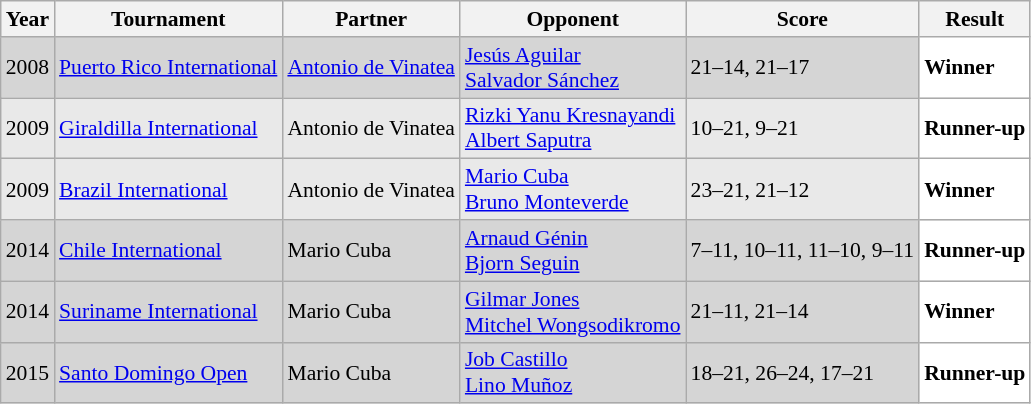<table class="sortable wikitable" style="font-size: 90%;">
<tr>
<th>Year</th>
<th>Tournament</th>
<th>Partner</th>
<th>Opponent</th>
<th>Score</th>
<th>Result</th>
</tr>
<tr style="background:#D5D5D5">
<td align="center">2008</td>
<td align="left"><a href='#'>Puerto Rico International</a></td>
<td align="left"> <a href='#'>Antonio de Vinatea</a></td>
<td align="left"> <a href='#'>Jesús Aguilar</a><br> <a href='#'>Salvador Sánchez</a></td>
<td align="left">21–14, 21–17</td>
<td style="text-align:left; background:white"> <strong>Winner</strong></td>
</tr>
<tr style="background:#E9E9E9">
<td align="center">2009</td>
<td align="left"><a href='#'>Giraldilla International</a></td>
<td align="left"> Antonio de Vinatea</td>
<td align="left"> <a href='#'>Rizki Yanu Kresnayandi</a><br> <a href='#'>Albert Saputra</a></td>
<td align="left">10–21, 9–21</td>
<td style="text-align:left; background:white"> <strong>Runner-up</strong></td>
</tr>
<tr style="background:#E9E9E9">
<td align="center">2009</td>
<td align="left"><a href='#'>Brazil International</a></td>
<td align="left"> Antonio de Vinatea</td>
<td align="left"> <a href='#'>Mario Cuba</a><br> <a href='#'>Bruno Monteverde</a></td>
<td align="left">23–21, 21–12</td>
<td style="text-align:left; background:white"> <strong>Winner</strong></td>
</tr>
<tr style="background:#D5D5D5">
<td align="center">2014</td>
<td align="left"><a href='#'>Chile International</a></td>
<td align="left"> Mario Cuba</td>
<td align="left"> <a href='#'>Arnaud Génin</a><br> <a href='#'>Bjorn Seguin</a></td>
<td align="left">7–11, 10–11, 11–10, 9–11</td>
<td style="text-align:left; background:white"> <strong>Runner-up</strong></td>
</tr>
<tr style="background:#D5D5D5">
<td align="center">2014</td>
<td align="left"><a href='#'>Suriname International</a></td>
<td align="left"> Mario Cuba</td>
<td align="left"> <a href='#'>Gilmar Jones</a><br> <a href='#'>Mitchel Wongsodikromo</a></td>
<td align="left">21–11, 21–14</td>
<td style="text-align:left; background:white"> <strong>Winner</strong></td>
</tr>
<tr style="background:#D5D5D5">
<td align="center">2015</td>
<td align="left"><a href='#'>Santo Domingo Open</a></td>
<td align="left"> Mario Cuba</td>
<td align="left"> <a href='#'>Job Castillo</a><br> <a href='#'>Lino Muñoz</a></td>
<td align="left">18–21, 26–24, 17–21</td>
<td style="text-align:left; background:white"> <strong>Runner-up</strong></td>
</tr>
</table>
